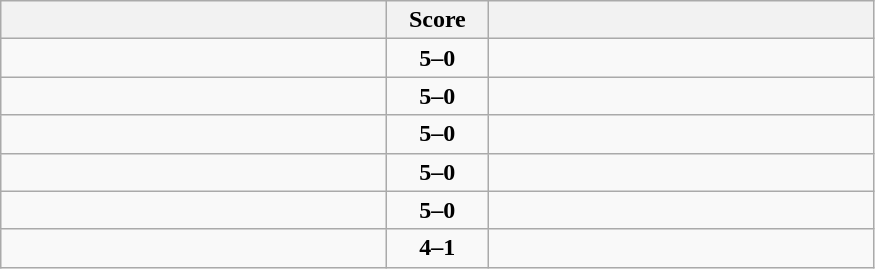<table class="wikitable" style="text-align: center; font-size:100% ">
<tr>
<th align="right" width="250"></th>
<th width="60">Score</th>
<th align="left" width="250"></th>
</tr>
<tr>
<td align=left></td>
<td align=center><strong>5–0</strong></td>
<td align=left></td>
</tr>
<tr>
<td align=left></td>
<td align=center><strong>5–0</strong></td>
<td align=left></td>
</tr>
<tr>
<td align=left></td>
<td align=center><strong>5–0</strong></td>
<td align=left></td>
</tr>
<tr>
<td align=left></td>
<td align=center><strong>5–0</strong></td>
<td align=left></td>
</tr>
<tr>
<td align=left></td>
<td align=center><strong>5–0</strong></td>
<td align=left></td>
</tr>
<tr>
<td align=left></td>
<td align=center><strong>4–1</strong></td>
<td align=left></td>
</tr>
</table>
